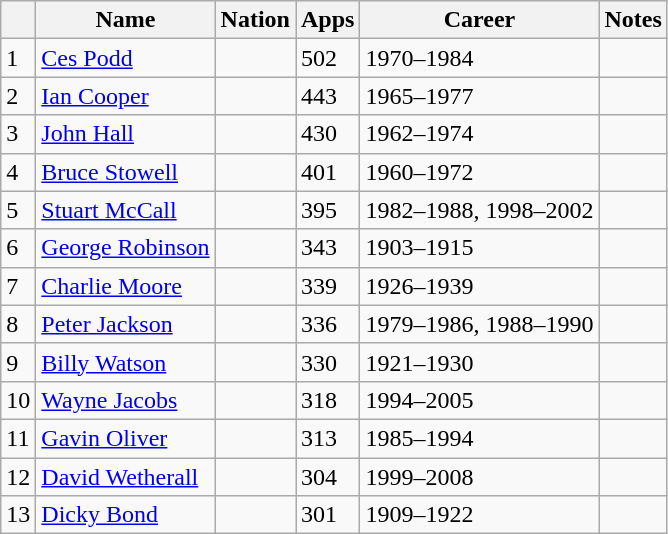<table class="wikitable">
<tr>
<th></th>
<th>Name</th>
<th>Nation</th>
<th>Apps</th>
<th>Career</th>
<th>Notes</th>
</tr>
<tr>
<td>1</td>
<td><a href='#'>Ces Podd</a></td>
<td></td>
<td>502</td>
<td>1970–1984</td>
<td></td>
</tr>
<tr>
<td>2</td>
<td><a href='#'>Ian Cooper</a></td>
<td></td>
<td>443</td>
<td>1965–1977</td>
<td></td>
</tr>
<tr>
<td>3</td>
<td><a href='#'>John Hall</a></td>
<td></td>
<td>430</td>
<td>1962–1974</td>
<td></td>
</tr>
<tr>
<td>4</td>
<td><a href='#'>Bruce Stowell</a></td>
<td></td>
<td>401</td>
<td>1960–1972</td>
<td></td>
</tr>
<tr>
<td>5</td>
<td><a href='#'>Stuart McCall</a></td>
<td></td>
<td>395</td>
<td>1982–1988, 1998–2002</td>
<td></td>
</tr>
<tr>
<td>6</td>
<td><a href='#'>George Robinson</a></td>
<td></td>
<td>343</td>
<td>1903–1915</td>
<td></td>
</tr>
<tr>
<td>7</td>
<td><a href='#'>Charlie Moore</a></td>
<td></td>
<td>339</td>
<td>1926–1939</td>
<td></td>
</tr>
<tr>
<td>8</td>
<td><a href='#'>Peter Jackson</a></td>
<td></td>
<td>336</td>
<td>1979–1986, 1988–1990</td>
<td></td>
</tr>
<tr>
<td>9</td>
<td><a href='#'>Billy Watson</a></td>
<td></td>
<td>330</td>
<td>1921–1930</td>
<td></td>
</tr>
<tr>
<td>10</td>
<td><a href='#'>Wayne Jacobs</a></td>
<td></td>
<td>318</td>
<td>1994–2005</td>
<td></td>
</tr>
<tr>
<td>11</td>
<td><a href='#'>Gavin Oliver</a></td>
<td></td>
<td>313</td>
<td>1985–1994</td>
<td></td>
</tr>
<tr>
<td>12</td>
<td><a href='#'>David Wetherall</a></td>
<td></td>
<td>304</td>
<td>1999–2008</td>
<td></td>
</tr>
<tr>
<td>13</td>
<td><a href='#'>Dicky Bond</a></td>
<td></td>
<td>301</td>
<td>1909–1922</td>
<td></td>
</tr>
</table>
